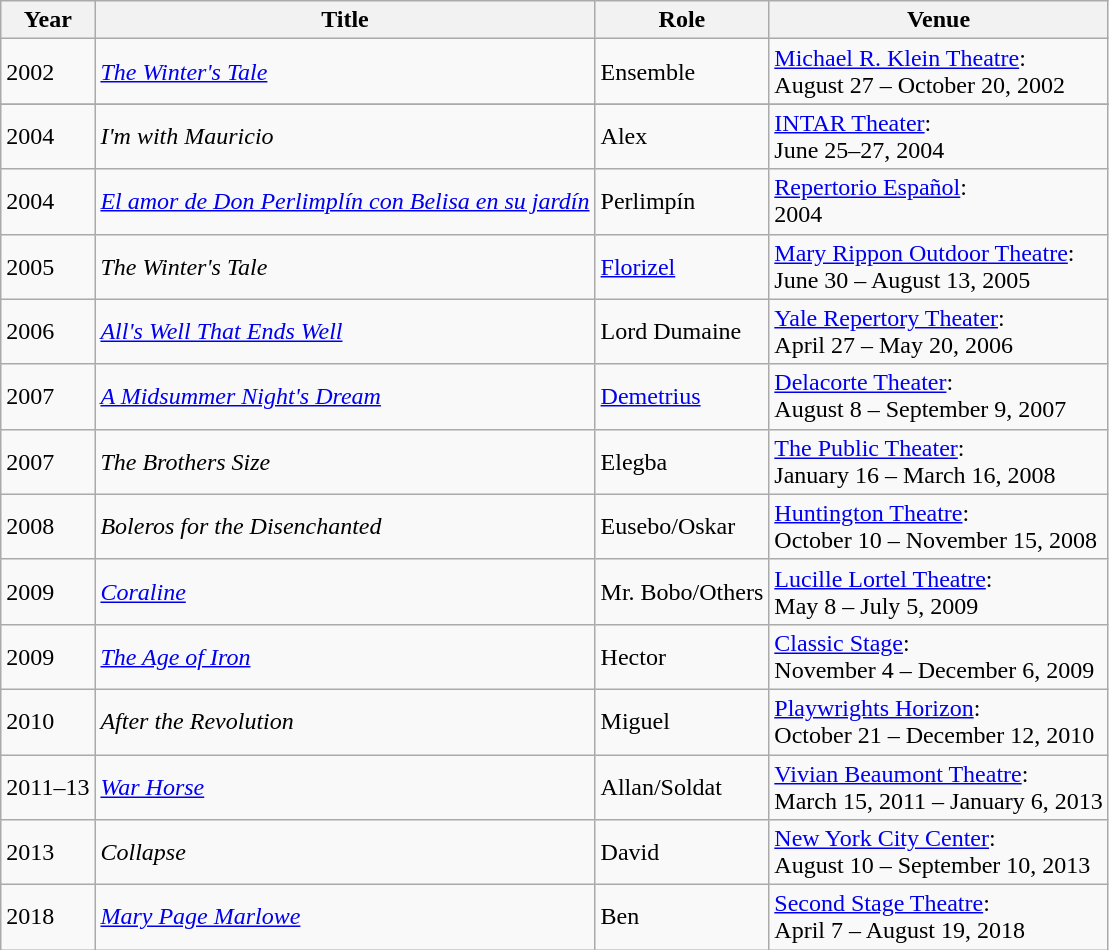<table class="wikitable" plainrowheaders sortable" style="margin-right: 0;">
<tr>
<th>Year</th>
<th>Title</th>
<th>Role</th>
<th class="unsortable">Venue</th>
</tr>
<tr>
<td>2002</td>
<td><em><a href='#'>The Winter's Tale</a></em></td>
<td>Ensemble</td>
<td><a href='#'>Michael R. Klein Theatre</a>:<br>August 27 – October 20, 2002</td>
</tr>
<tr>
</tr>
<tr>
<td>2004</td>
<td><em>I'm with Mauricio</em></td>
<td>Alex</td>
<td><a href='#'>INTAR Theater</a>:<br>June 25–27, 2004</td>
</tr>
<tr>
<td>2004</td>
<td><em><a href='#'>El amor de Don Perlimplín con Belisa en su jardín</a></em></td>
<td>Perlimpín</td>
<td><a href='#'>Repertorio Español</a>:<br>2004</td>
</tr>
<tr>
<td>2005</td>
<td><em>The Winter's Tale</em></td>
<td><a href='#'>Florizel</a></td>
<td><a href='#'>Mary Rippon Outdoor Theatre</a>:<br>June 30 – August 13, 2005</td>
</tr>
<tr>
<td>2006</td>
<td><em><a href='#'>All's Well That Ends Well</a></em></td>
<td>Lord Dumaine</td>
<td><a href='#'>Yale Repertory Theater</a>:<br>April 27 – May 20, 2006</td>
</tr>
<tr>
<td>2007</td>
<td><em><a href='#'>A Midsummer Night's Dream</a></em></td>
<td><a href='#'>Demetrius</a></td>
<td><a href='#'>Delacorte Theater</a>:<br>August 8 – September 9, 2007</td>
</tr>
<tr>
<td>2007</td>
<td><em>The Brothers Size</em></td>
<td>Elegba</td>
<td><a href='#'>The Public Theater</a>:<br>January 16 – March 16, 2008</td>
</tr>
<tr>
<td>2008</td>
<td><em>Boleros for the Disenchanted</em></td>
<td>Eusebo/Oskar</td>
<td><a href='#'>Huntington Theatre</a>:<br>October 10 – November 15, 2008</td>
</tr>
<tr>
<td>2009</td>
<td><em><a href='#'>Coraline</a></em></td>
<td>Mr. Bobo/Others</td>
<td><a href='#'>Lucille Lortel Theatre</a>:<br>May 8 – July 5, 2009</td>
</tr>
<tr>
<td>2009</td>
<td><em><a href='#'>The Age of Iron</a></em></td>
<td>Hector</td>
<td><a href='#'>Classic Stage</a>:<br>November 4 – December 6, 2009</td>
</tr>
<tr>
<td>2010</td>
<td><em>After the Revolution</em></td>
<td>Miguel</td>
<td><a href='#'>Playwrights Horizon</a>:<br>October 21 – December 12, 2010</td>
</tr>
<tr>
<td>2011–13</td>
<td><em><a href='#'>War Horse</a></em></td>
<td>Allan/Soldat</td>
<td><a href='#'>Vivian Beaumont Theatre</a>:<br> March 15, 2011  – January 6, 2013</td>
</tr>
<tr>
<td>2013</td>
<td><em>Collapse</em></td>
<td>David</td>
<td><a href='#'>New York City Center</a>: <br> August 10 – September 10, 2013</td>
</tr>
<tr>
<td>2018</td>
<td><em><a href='#'>Mary Page Marlowe</a></em></td>
<td>Ben</td>
<td><a href='#'>Second Stage Theatre</a>: <br> April 7 – August 19, 2018</td>
</tr>
</table>
